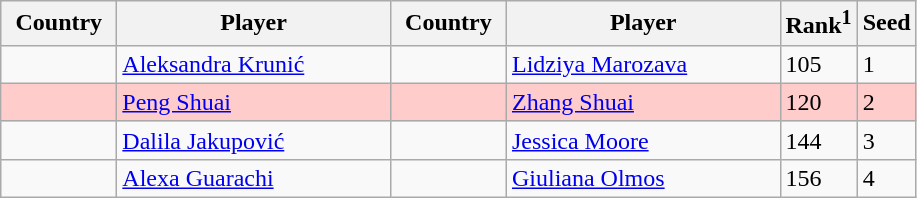<table class="sortable wikitable">
<tr>
<th style="width:70px;">Country</th>
<th style="width:175px;">Player</th>
<th style="width:70px;">Country</th>
<th style="width:175px;">Player</th>
<th>Rank<sup>1</sup></th>
<th>Seed</th>
</tr>
<tr>
<td></td>
<td><a href='#'>Aleksandra Krunić</a></td>
<td></td>
<td><a href='#'>Lidziya Marozava</a></td>
<td>105</td>
<td>1</td>
</tr>
<tr style="background:#fcc;">
<td></td>
<td><a href='#'>Peng Shuai</a></td>
<td></td>
<td><a href='#'>Zhang Shuai</a></td>
<td>120</td>
<td>2</td>
</tr>
<tr>
<td></td>
<td><a href='#'>Dalila Jakupović</a></td>
<td></td>
<td><a href='#'>Jessica Moore</a></td>
<td>144</td>
<td>3</td>
</tr>
<tr>
<td></td>
<td><a href='#'>Alexa Guarachi</a></td>
<td></td>
<td><a href='#'>Giuliana Olmos</a></td>
<td>156</td>
<td>4</td>
</tr>
</table>
